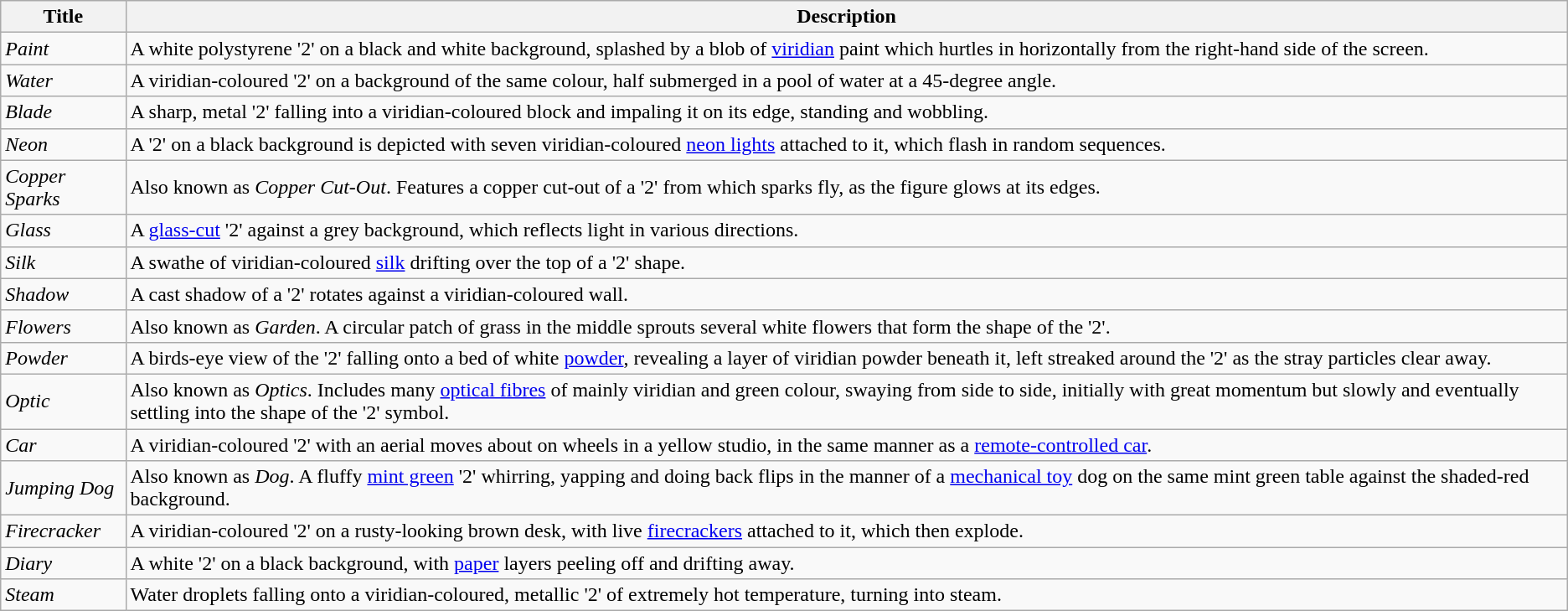<table class="wikitable">
<tr>
<th>Title</th>
<th>Description</th>
</tr>
<tr>
<td><em>Paint</em></td>
<td>A white polystyrene '2' on a black and white background, splashed by a blob of <a href='#'>viridian</a> paint which hurtles in horizontally from the right-hand side of the screen.</td>
</tr>
<tr>
<td><em>Water</em></td>
<td>A viridian-coloured '2' on a background of the same colour, half submerged in a pool of water at a 45-degree angle.</td>
</tr>
<tr>
<td><em>Blade</em></td>
<td>A sharp, metal '2' falling into a viridian-coloured block and impaling it on its edge, standing and wobbling.</td>
</tr>
<tr>
<td><em>Neon</em></td>
<td>A '2' on a black background is depicted with seven viridian-coloured <a href='#'>neon lights</a> attached to it, which flash in random sequences.</td>
</tr>
<tr>
<td><em>Copper Sparks</em></td>
<td>Also known as <em>Copper Cut-Out</em>. Features a copper cut-out of a '2' from which sparks fly, as the figure glows at its edges.</td>
</tr>
<tr>
<td><em>Glass</em></td>
<td>A <a href='#'>glass-cut</a> '2' against a grey background, which reflects light in various directions.</td>
</tr>
<tr>
<td><em>Silk</em></td>
<td>A swathe of viridian-coloured <a href='#'>silk</a> drifting over the top of a '2' shape.</td>
</tr>
<tr>
<td><em>Shadow</em></td>
<td>A cast shadow of a '2' rotates against a viridian-coloured wall.</td>
</tr>
<tr>
<td><em>Flowers</em></td>
<td>Also known as <em>Garden</em>. A circular patch of grass in the middle sprouts several white flowers that form the shape of the '2'.</td>
</tr>
<tr>
<td><em>Powder</em></td>
<td>A birds-eye view of the '2' falling onto a bed of white <a href='#'>powder</a>, revealing a layer of viridian powder beneath it, left streaked around the '2' as the stray particles clear away.</td>
</tr>
<tr>
<td><em>Optic</em></td>
<td>Also known as <em>Optics</em>. Includes many <a href='#'>optical fibres</a> of mainly viridian and green colour, swaying from side to side, initially with great momentum but slowly and eventually settling into the shape of the '2' symbol.</td>
</tr>
<tr>
<td><em>Car</em></td>
<td>A viridian-coloured '2' with an aerial moves about on wheels in a yellow studio, in the same manner as a <a href='#'>remote-controlled car</a>.</td>
</tr>
<tr>
<td><em>Jumping Dog</em></td>
<td>Also known as <em>Dog</em>. A fluffy <a href='#'>mint green</a> '2' whirring, yapping and doing back flips in the manner of a <a href='#'>mechanical toy</a> dog on the same mint green table against the shaded-red background.</td>
</tr>
<tr>
<td><em>Firecracker</em></td>
<td>A viridian-coloured '2' on a rusty-looking brown desk, with live <a href='#'>firecrackers</a> attached to it, which then explode.</td>
</tr>
<tr>
<td><em>Diary</em></td>
<td>A white '2' on a black background, with <a href='#'>paper</a> layers peeling off and drifting away.</td>
</tr>
<tr>
<td><em>Steam</em></td>
<td>Water droplets falling onto a viridian-coloured, metallic '2' of extremely hot temperature, turning into steam.</td>
</tr>
</table>
